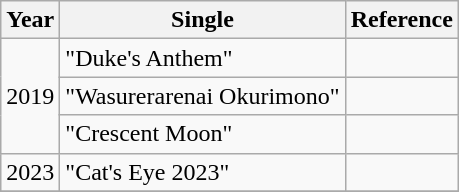<table class="wikitable plainrowheaders" style="text-align:center;">
<tr>
<th scope="col">Year</th>
<th scope="col">Single</th>
<th scope="col">Reference</th>
</tr>
<tr>
<td rowspan="3">2019</td>
<td style="text-align:left;">"Duke's Anthem"</td>
<td></td>
</tr>
<tr>
<td style="text-align:left;">"Wasurerarenai Okurimono"</td>
<td></td>
</tr>
<tr>
<td style="text-align:left;">"Crescent Moon"</td>
<td></td>
</tr>
<tr>
<td rowspan="1">2023</td>
<td style="text-align:left;">"Cat's Eye 2023"</td>
<td></td>
</tr>
<tr>
</tr>
</table>
